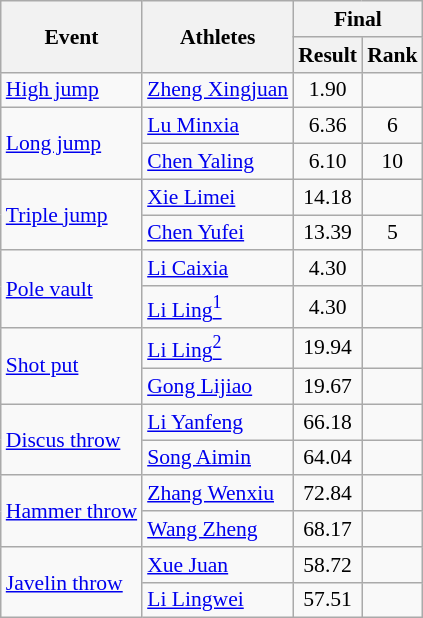<table class=wikitable style="font-size:90%">
<tr>
<th rowspan=2>Event</th>
<th rowspan=2>Athletes</th>
<th colspan=2>Final</th>
</tr>
<tr>
<th>Result</th>
<th>Rank</th>
</tr>
<tr>
<td><a href='#'>High jump</a></td>
<td><a href='#'>Zheng Xingjuan</a></td>
<td align=center>1.90</td>
<td align=center></td>
</tr>
<tr>
<td rowspan=2><a href='#'>Long jump</a></td>
<td><a href='#'>Lu Minxia</a></td>
<td align=center>6.36</td>
<td align=center>6</td>
</tr>
<tr>
<td><a href='#'>Chen Yaling</a></td>
<td align=center>6.10</td>
<td align=center>10</td>
</tr>
<tr>
<td rowspan=2><a href='#'>Triple jump</a></td>
<td><a href='#'>Xie Limei</a></td>
<td align=center>14.18</td>
<td align=center></td>
</tr>
<tr>
<td><a href='#'>Chen Yufei</a></td>
<td align=center>13.39</td>
<td align=center>5</td>
</tr>
<tr>
<td rowspan="2"><a href='#'>Pole vault</a></td>
<td><a href='#'>Li Caixia</a></td>
<td align=center>4.30</td>
<td align=center></td>
</tr>
<tr>
<td><a href='#'>Li Ling<sup>1</sup></a></td>
<td align=center>4.30</td>
<td align=center></td>
</tr>
<tr>
<td rowspan="2"><a href='#'>Shot put</a></td>
<td><a href='#'>Li Ling<sup>2</sup></a></td>
<td align=center>19.94</td>
<td align=center></td>
</tr>
<tr>
<td><a href='#'>Gong Lijiao</a></td>
<td align=center>19.67</td>
<td align=center></td>
</tr>
<tr>
<td rowspan="2"><a href='#'>Discus throw</a></td>
<td><a href='#'>Li Yanfeng</a></td>
<td align=center>66.18</td>
<td align=center></td>
</tr>
<tr>
<td><a href='#'>Song Aimin</a></td>
<td align=center>64.04</td>
<td align=center></td>
</tr>
<tr>
<td rowspan=2><a href='#'>Hammer throw</a></td>
<td><a href='#'>Zhang Wenxiu</a></td>
<td align=center>72.84</td>
<td align=center></td>
</tr>
<tr>
<td><a href='#'>Wang Zheng</a></td>
<td align=center>68.17</td>
<td align=center></td>
</tr>
<tr>
<td rowspan="2"><a href='#'>Javelin throw</a></td>
<td><a href='#'>Xue Juan</a></td>
<td align=center>58.72</td>
<td align=center></td>
</tr>
<tr>
<td><a href='#'>Li Lingwei</a></td>
<td align=center>57.51</td>
<td align=center></td>
</tr>
</table>
